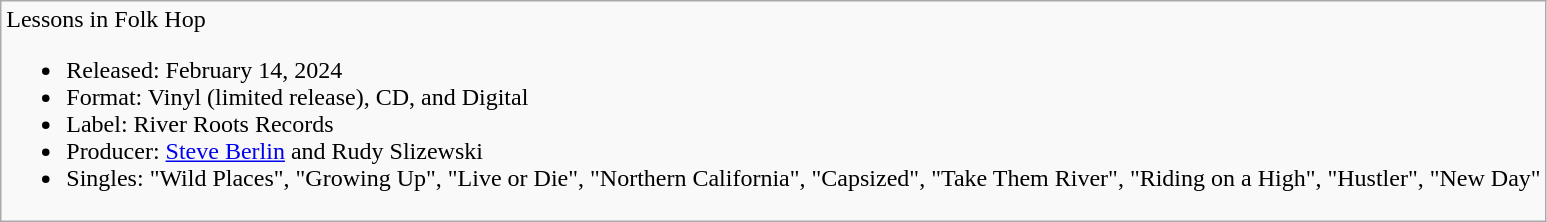<table class="wikitable">
<tr>
<td>Lessons in Folk Hop<br><ul><li>Released: February 14, 2024</li><li>Format: Vinyl (limited release), CD, and Digital</li><li>Label: River Roots Records</li><li>Producer: <a href='#'>Steve Berlin</a> and Rudy Slizewski</li><li>Singles: "Wild Places", "Growing Up", "Live or Die", "Northern California", "Capsized", "Take Them River", "Riding on a High", "Hustler", "New Day"</li></ul></td>
</tr>
</table>
